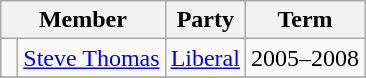<table class="wikitable">
<tr>
<th colspan="2">Member</th>
<th>Party</th>
<th>Term</th>
</tr>
<tr>
<td> </td>
<td><a href='#'>Steve Thomas</a></td>
<td><a href='#'>Liberal</a></td>
<td>2005–2008</td>
</tr>
<tr>
</tr>
</table>
